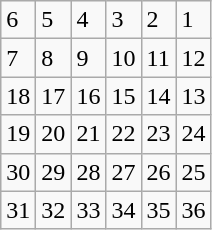<table class="wikitable">
<tr>
<td>6</td>
<td>5</td>
<td>4</td>
<td>3</td>
<td>2</td>
<td>1</td>
</tr>
<tr>
<td>7</td>
<td>8</td>
<td>9</td>
<td>10</td>
<td>11</td>
<td>12</td>
</tr>
<tr>
<td>18</td>
<td>17</td>
<td>16</td>
<td>15</td>
<td>14</td>
<td>13</td>
</tr>
<tr>
<td>19</td>
<td>20</td>
<td>21</td>
<td>22</td>
<td>23</td>
<td>24</td>
</tr>
<tr>
<td>30</td>
<td>29</td>
<td>28</td>
<td>27</td>
<td>26</td>
<td>25</td>
</tr>
<tr>
<td>31</td>
<td>32</td>
<td>33</td>
<td>34</td>
<td>35</td>
<td>36</td>
</tr>
</table>
